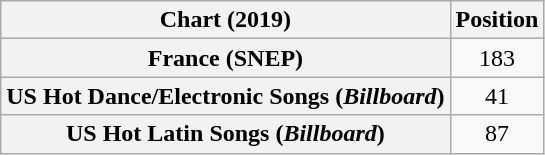<table class="wikitable sortable plainrowheaders" style="text-align:center">
<tr>
<th scope="col">Chart (2019)</th>
<th scope="col">Position</th>
</tr>
<tr>
<th scope="row">France (SNEP)</th>
<td>183</td>
</tr>
<tr>
<th scope="row">US Hot Dance/Electronic Songs (<em>Billboard</em>)</th>
<td>41</td>
</tr>
<tr>
<th scope="row">US Hot Latin Songs (<em>Billboard</em>)</th>
<td>87</td>
</tr>
</table>
